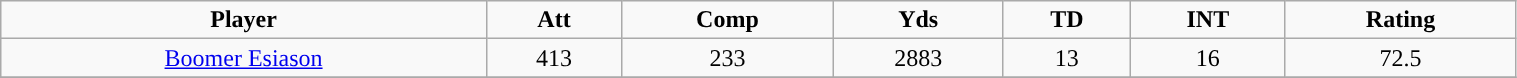<table class="wikitable" width="80%">
<tr align="center">
<td><strong>Player</strong></td>
<td><strong>Att</strong></td>
<td><strong>Comp</strong></td>
<td><strong>Yds</strong></td>
<td><strong>TD</strong></td>
<td><strong>INT</strong></td>
<td><strong>Rating</strong></td>
</tr>
<tr align="center" bgcolor="">
<td><a href='#'>Boomer Esiason</a></td>
<td>413</td>
<td>233</td>
<td>2883</td>
<td>13</td>
<td>16</td>
<td>72.5</td>
</tr>
<tr align="center" bgcolor="">
</tr>
</table>
